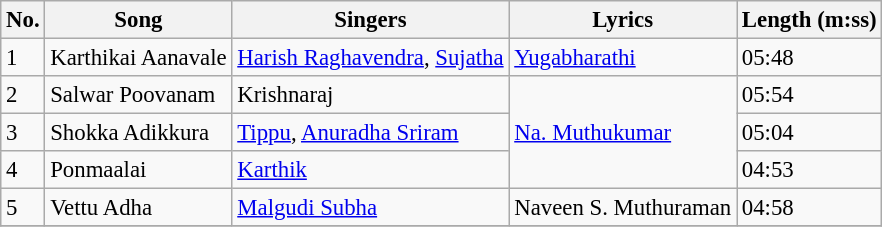<table class="wikitable" style="font-size: 95%;">
<tr>
<th>No.</th>
<th>Song</th>
<th>Singers</th>
<th>Lyrics</th>
<th>Length (m:ss)</th>
</tr>
<tr>
<td>1</td>
<td>Karthikai Aanavale</td>
<td><a href='#'>Harish Raghavendra</a>, <a href='#'>Sujatha</a></td>
<td><a href='#'>Yugabharathi</a></td>
<td>05:48</td>
</tr>
<tr>
<td>2</td>
<td>Salwar Poovanam</td>
<td>Krishnaraj</td>
<td rowspan=3><a href='#'>Na. Muthukumar</a></td>
<td>05:54</td>
</tr>
<tr>
<td>3</td>
<td>Shokka Adikkura</td>
<td><a href='#'>Tippu</a>, <a href='#'>Anuradha Sriram</a></td>
<td>05:04</td>
</tr>
<tr>
<td>4</td>
<td>Ponmaalai</td>
<td><a href='#'>Karthik</a></td>
<td>04:53</td>
</tr>
<tr>
<td>5</td>
<td>Vettu Adha</td>
<td><a href='#'>Malgudi Subha</a></td>
<td>Naveen S. Muthuraman</td>
<td>04:58</td>
</tr>
<tr>
</tr>
</table>
